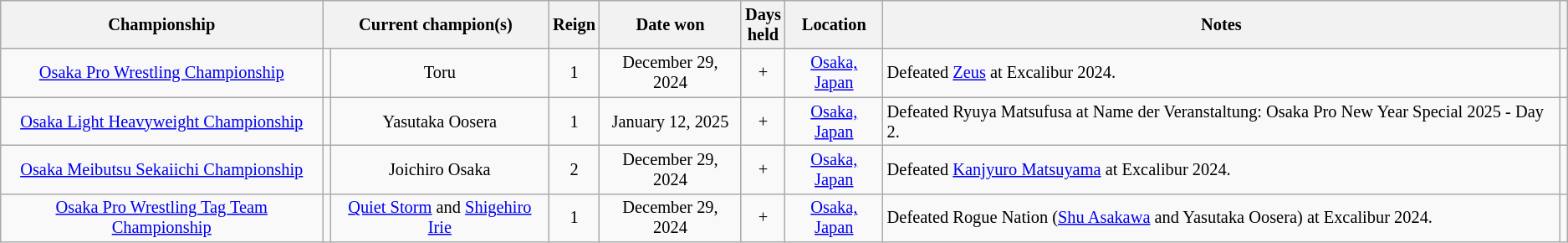<table class="wikitable" style="text-align:center; font-size:85%;">
<tr>
<th>Championship</th>
<th colspan=2>Current champion(s)</th>
<th>Reign</th>
<th>Date won</th>
<th>Days<br>held</th>
<th>Location</th>
<th>Notes</th>
<th class="unsortable"></th>
</tr>
<tr>
<td><a href='#'>Osaka Pro Wrestling Championship</a></td>
<td></td>
<td>Toru</td>
<td>1</td>
<td>December 29, 2024</td>
<td>+</td>
<td><a href='#'>Osaka, Japan</a></td>
<td align=left>Defeated <a href='#'>Zeus</a> at Excalibur 2024.</td>
<td></td>
</tr>
<tr>
<td><a href='#'>Osaka Light Heavyweight Championship</a></td>
<td></td>
<td>Yasutaka Oosera</td>
<td>1</td>
<td>January 12, 2025</td>
<td>+</td>
<td><a href='#'>Osaka, Japan</a></td>
<td align=left>Defeated Ryuya Matsufusa at Name der Veranstaltung:	Osaka Pro New Year Special 2025 - Day 2.</td>
<td></td>
</tr>
<tr>
<td><a href='#'>Osaka Meibutsu Sekaiichi Championship</a></td>
<td></td>
<td>Joichiro Osaka</td>
<td>2</td>
<td>December 29, 2024</td>
<td>+</td>
<td><a href='#'>Osaka, Japan</a></td>
<td align=left>Defeated <a href='#'>Kanjyuro Matsuyama</a> at Excalibur 2024.</td>
<td></td>
</tr>
<tr>
<td><a href='#'>Osaka Pro Wrestling Tag Team Championship</a></td>
<td><br></td>
<td><a href='#'>Quiet Storm</a> and <a href='#'>Shigehiro Irie</a></td>
<td>1<br></td>
<td>December 29, 2024</td>
<td>+</td>
<td><a href='#'>Osaka, Japan</a></td>
<td align=left>Defeated Rogue Nation (<a href='#'>Shu Asakawa</a> and Yasutaka Oosera) at Excalibur 2024.</td>
<td></td>
</tr>
</table>
